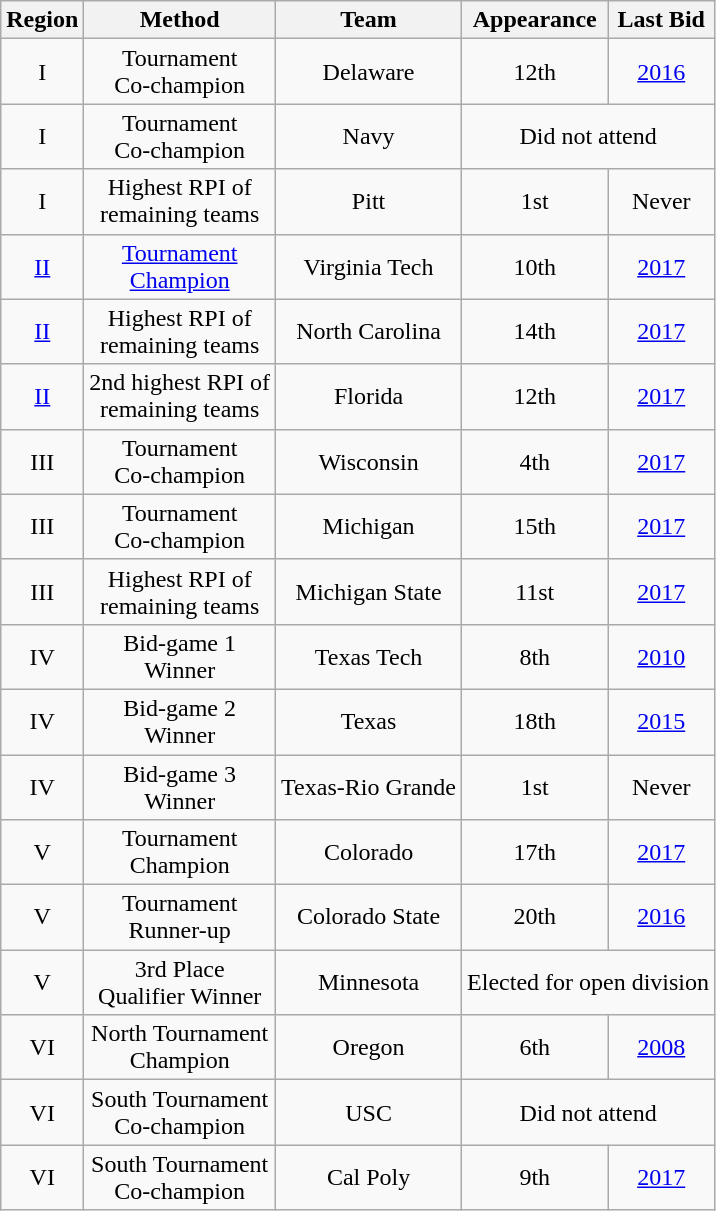<table class="wikitable sortable" style="text-align:center">
<tr>
<th>Region</th>
<th>Method</th>
<th>Team</th>
<th>Appearance</th>
<th>Last Bid</th>
</tr>
<tr>
<td>I</td>
<td>Tournament<br>Co-champion</td>
<td>Delaware</td>
<td>12th</td>
<td><a href='#'>2016</a></td>
</tr>
<tr>
<td>I</td>
<td>Tournament<br>Co-champion</td>
<td>Navy</td>
<td colspan="2">Did not attend</td>
</tr>
<tr>
<td>I</td>
<td>Highest RPI of<br>remaining teams</td>
<td>Pitt</td>
<td>1st</td>
<td>Never</td>
</tr>
<tr>
<td><a href='#'>II</a></td>
<td><a href='#'>Tournament<br>Champion</a></td>
<td>Virginia Tech</td>
<td>10th</td>
<td><a href='#'>2017</a></td>
</tr>
<tr>
<td><a href='#'>II</a></td>
<td>Highest RPI of<br>remaining teams</td>
<td>North Carolina</td>
<td>14th</td>
<td><a href='#'>2017</a></td>
</tr>
<tr>
<td><a href='#'>II</a></td>
<td>2nd highest RPI of<br>remaining teams</td>
<td>Florida</td>
<td>12th</td>
<td><a href='#'>2017</a></td>
</tr>
<tr>
<td>III</td>
<td>Tournament<br>Co-champion</td>
<td>Wisconsin</td>
<td>4th</td>
<td><a href='#'>2017</a></td>
</tr>
<tr>
<td>III</td>
<td>Tournament<br>Co-champion</td>
<td>Michigan</td>
<td>15th</td>
<td><a href='#'>2017</a></td>
</tr>
<tr>
<td>III</td>
<td>Highest RPI of<br>remaining teams</td>
<td>Michigan State</td>
<td>11st</td>
<td><a href='#'>2017</a></td>
</tr>
<tr>
<td>IV</td>
<td>Bid-game 1<br>Winner</td>
<td>Texas Tech</td>
<td>8th</td>
<td><a href='#'>2010</a></td>
</tr>
<tr>
<td>IV</td>
<td>Bid-game 2<br>Winner</td>
<td>Texas</td>
<td>18th</td>
<td><a href='#'>2015</a></td>
</tr>
<tr>
<td>IV</td>
<td>Bid-game 3<br>Winner</td>
<td>Texas-Rio Grande</td>
<td>1st</td>
<td>Never</td>
</tr>
<tr>
<td>V</td>
<td>Tournament<br>Champion</td>
<td>Colorado</td>
<td>17th</td>
<td><a href='#'>2017</a></td>
</tr>
<tr>
<td>V</td>
<td>Tournament<br>Runner-up</td>
<td>Colorado State</td>
<td>20th</td>
<td><a href='#'>2016</a></td>
</tr>
<tr>
<td>V</td>
<td>3rd Place<br>Qualifier Winner</td>
<td>Minnesota</td>
<td colspan="2">Elected for open division</td>
</tr>
<tr>
<td>VI</td>
<td>North Tournament<br>Champion</td>
<td>Oregon</td>
<td>6th</td>
<td><a href='#'>2008</a></td>
</tr>
<tr>
<td>VI</td>
<td>South Tournament<br>Co-champion</td>
<td>USC</td>
<td colspan="2">Did not attend</td>
</tr>
<tr>
<td>VI</td>
<td>South Tournament<br>Co-champion</td>
<td>Cal Poly</td>
<td>9th</td>
<td><a href='#'>2017</a></td>
</tr>
</table>
